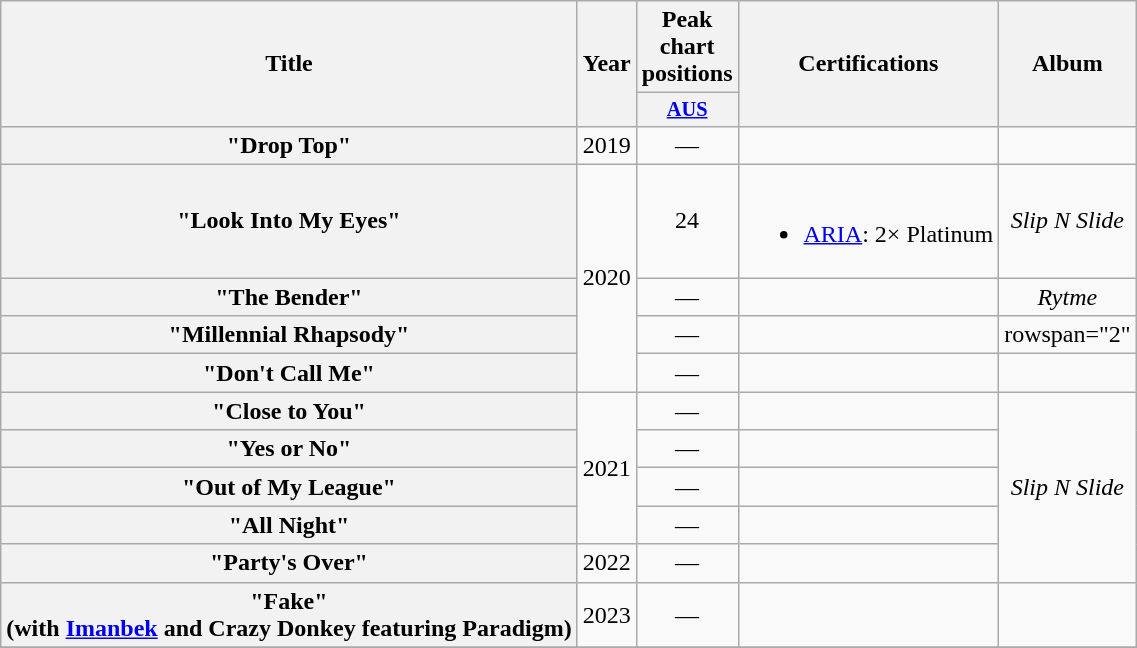<table class="wikitable plainrowheaders" style="text-align:center;">
<tr>
<th scope="col" rowspan="2">Title</th>
<th scope="col" rowspan="2">Year</th>
<th scope="col" colspan="1">Peak chart positions</th>
<th scope="col" rowspan="2">Certifications</th>
<th scope="col" rowspan="2">Album</th>
</tr>
<tr>
<th scope="col" style="width:3em;font-size:85%;"><a href='#'>AUS</a><br></th>
</tr>
<tr>
<th scope="row">"Drop Top"</th>
<td>2019</td>
<td>—</td>
<td></td>
<td></td>
</tr>
<tr>
<th scope="row">"Look Into My Eyes"</th>
<td rowspan="4">2020</td>
<td>24</td>
<td><br><ul><li><a href='#'>ARIA</a>: 2× Platinum</li></ul></td>
<td><em>Slip N Slide</em></td>
</tr>
<tr>
<th scope="row">"The Bender"<br></th>
<td>—</td>
<td></td>
<td><em>Rytme</em></td>
</tr>
<tr>
<th scope="row">"Millennial Rhapsody"</th>
<td>—</td>
<td></td>
<td>rowspan="2" </td>
</tr>
<tr>
<th scope="row">"Don't Call Me"</th>
<td>—</td>
<td></td>
</tr>
<tr>
<th scope="row">"Close to You"</th>
<td rowspan="4">2021</td>
<td>—</td>
<td></td>
<td rowspan="5"><em>Slip N Slide</em></td>
</tr>
<tr>
<th scope="row">"Yes or No"</th>
<td>—</td>
<td></td>
</tr>
<tr>
<th scope="row">"Out of My League"<br></th>
<td>—</td>
<td></td>
</tr>
<tr>
<th scope="row">"All Night"</th>
<td>—</td>
<td></td>
</tr>
<tr>
<th scope="row">"Party's Over"<br></th>
<td>2022</td>
<td>—</td>
<td></td>
</tr>
<tr>
<th scope="row">"Fake" <br><span>(with <a href='#'>Imanbek</a> and Crazy Donkey featuring Paradigm)</span></th>
<td rowspan="1">2023</td>
<td>—</td>
<td></td>
<td></td>
</tr>
<tr>
</tr>
</table>
